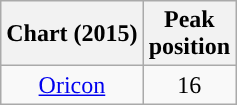<table class="wikitable plainrowheaders" style="text-align:center">
<tr>
<th scope="col">Chart (2015)</th>
<th scope="col">Peak<br>position</th>
</tr>
<tr>
<td><a href='#'>Oricon</a></td>
<td align="center">16</td>
</tr>
</table>
